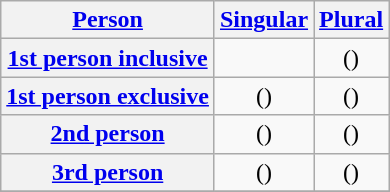<table class="wikitable" style="text-align: center;">
<tr>
<th><a href='#'>Person</a></th>
<th><a href='#'>Singular</a></th>
<th><a href='#'>Plural</a></th>
</tr>
<tr>
<th><a href='#'>1st person inclusive</a></th>
<td></td>
<td>() </td>
</tr>
<tr>
<th><a href='#'>1st person exclusive</a></th>
<td>() </td>
<td>() </td>
</tr>
<tr>
<th><a href='#'>2nd person</a></th>
<td>() </td>
<td>() </td>
</tr>
<tr>
<th><a href='#'>3rd person</a></th>
<td>() </td>
<td>() </td>
</tr>
<tr>
</tr>
</table>
